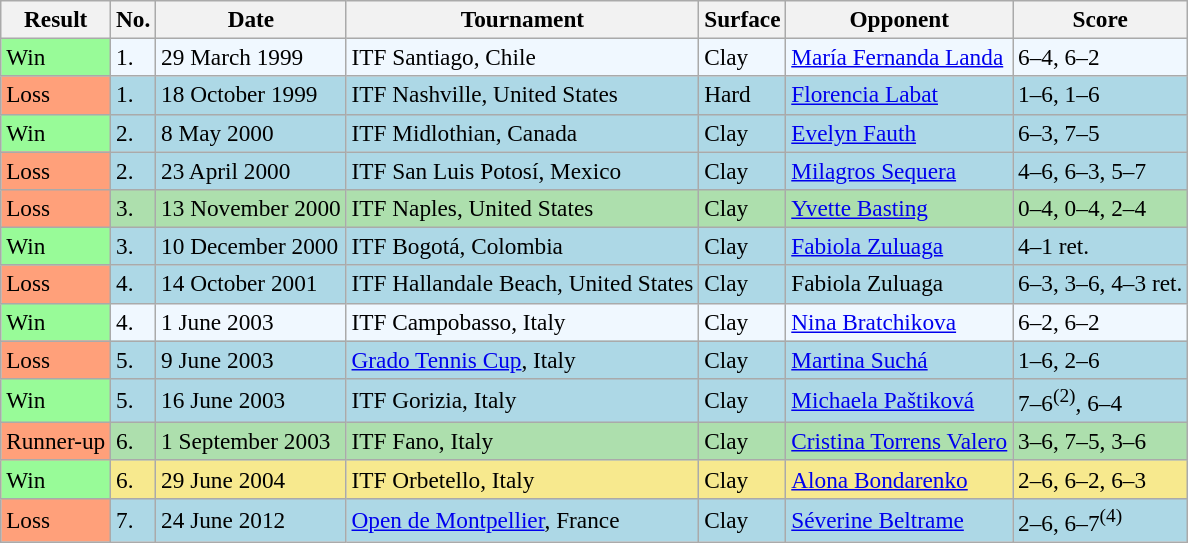<table class="wikitable" style="font-size:97%">
<tr>
<th>Result</th>
<th>No.</th>
<th>Date</th>
<th>Tournament</th>
<th>Surface</th>
<th>Opponent</th>
<th>Score</th>
</tr>
<tr bgcolor="#f0f8ff">
<td bgcolor="98FB98">Win</td>
<td>1.</td>
<td>29 March 1999</td>
<td>ITF Santiago, Chile</td>
<td>Clay</td>
<td> <a href='#'>María Fernanda Landa</a></td>
<td>6–4, 6–2</td>
</tr>
<tr style="background:lightblue;">
<td bgcolor="FFA07A">Loss</td>
<td>1.</td>
<td>18 October 1999</td>
<td>ITF Nashville, United States</td>
<td>Hard</td>
<td> <a href='#'>Florencia Labat</a></td>
<td>1–6, 1–6</td>
</tr>
<tr style="background:lightblue;">
<td bgcolor="98FB98">Win</td>
<td>2.</td>
<td>8 May 2000</td>
<td>ITF Midlothian, Canada</td>
<td>Clay</td>
<td> <a href='#'>Evelyn Fauth</a></td>
<td>6–3, 7–5</td>
</tr>
<tr bgcolor="lightblue">
<td bgcolor="FFA07A">Loss</td>
<td>2.</td>
<td>23 April 2000</td>
<td>ITF San Luis Potosí, Mexico</td>
<td>Clay</td>
<td> <a href='#'>Milagros Sequera</a></td>
<td>4–6, 6–3, 5–7</td>
</tr>
<tr style="background:#addfad;">
<td bgcolor="FFA07A">Loss</td>
<td>3.</td>
<td>13 November 2000</td>
<td>ITF Naples, United States</td>
<td>Clay</td>
<td> <a href='#'>Yvette Basting</a></td>
<td>0–4, 0–4, 2–4</td>
</tr>
<tr style="background:lightblue;">
<td bgcolor="98FB98">Win</td>
<td>3.</td>
<td>10 December 2000</td>
<td>ITF Bogotá, Colombia</td>
<td>Clay</td>
<td> <a href='#'>Fabiola Zuluaga</a></td>
<td>4–1 ret.</td>
</tr>
<tr style="background:lightblue;">
<td bgcolor="FFA07A">Loss</td>
<td>4.</td>
<td>14 October 2001</td>
<td>ITF Hallandale Beach, United States</td>
<td>Clay</td>
<td> Fabiola Zuluaga</td>
<td>6–3, 3–6, 4–3 ret.</td>
</tr>
<tr style="background:#f0f8ff;">
<td bgcolor="98FB98">Win</td>
<td>4.</td>
<td>1 June 2003</td>
<td>ITF Campobasso, Italy</td>
<td>Clay</td>
<td> <a href='#'>Nina Bratchikova</a></td>
<td>6–2, 6–2</td>
</tr>
<tr style="background:lightblue;">
<td bgcolor="FFA07A">Loss</td>
<td>5.</td>
<td>9 June 2003</td>
<td><a href='#'>Grado Tennis Cup</a>, Italy</td>
<td>Clay</td>
<td> <a href='#'>Martina Suchá</a></td>
<td>1–6, 2–6</td>
</tr>
<tr style="background:lightblue;">
<td bgcolor="98FB98">Win</td>
<td>5.</td>
<td>16 June 2003</td>
<td>ITF Gorizia, Italy</td>
<td>Clay</td>
<td> <a href='#'>Michaela Paštiková</a></td>
<td>7–6<sup>(2)</sup>, 6–4</td>
</tr>
<tr style="background:#addfad;">
<td bgcolor="FFA07A">Runner-up</td>
<td>6.</td>
<td>1 September 2003</td>
<td>ITF Fano, Italy</td>
<td>Clay</td>
<td> <a href='#'>Cristina Torrens Valero</a></td>
<td>3–6, 7–5, 3–6</td>
</tr>
<tr style="background:#f7e98e;">
<td bgcolor="98FB98">Win</td>
<td>6.</td>
<td>29 June 2004</td>
<td>ITF Orbetello, Italy</td>
<td>Clay</td>
<td> <a href='#'>Alona Bondarenko</a></td>
<td>2–6, 6–2, 6–3</td>
</tr>
<tr style="background:lightblue;">
<td bgcolor="FFA07A">Loss</td>
<td>7.</td>
<td>24 June 2012</td>
<td><a href='#'>Open de Montpellier</a>, France</td>
<td>Clay</td>
<td> <a href='#'>Séverine Beltrame</a></td>
<td>2–6, 6–7<sup>(4)</sup></td>
</tr>
</table>
